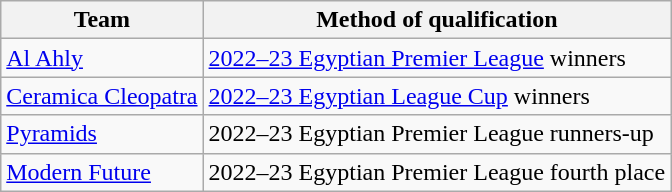<table class="wikitable">
<tr>
<th>Team</th>
<th>Method of qualification</th>
</tr>
<tr>
<td><a href='#'>Al Ahly</a></td>
<td><a href='#'>2022–23 Egyptian Premier League</a> winners</td>
</tr>
<tr>
<td><a href='#'>Ceramica Cleopatra</a></td>
<td><a href='#'>2022–23 Egyptian League Cup</a> winners</td>
</tr>
<tr>
<td><a href='#'>Pyramids</a></td>
<td>2022–23 Egyptian Premier League runners-up</td>
</tr>
<tr>
<td><a href='#'>Modern Future</a></td>
<td>2022–23 Egyptian Premier League fourth place</td>
</tr>
</table>
